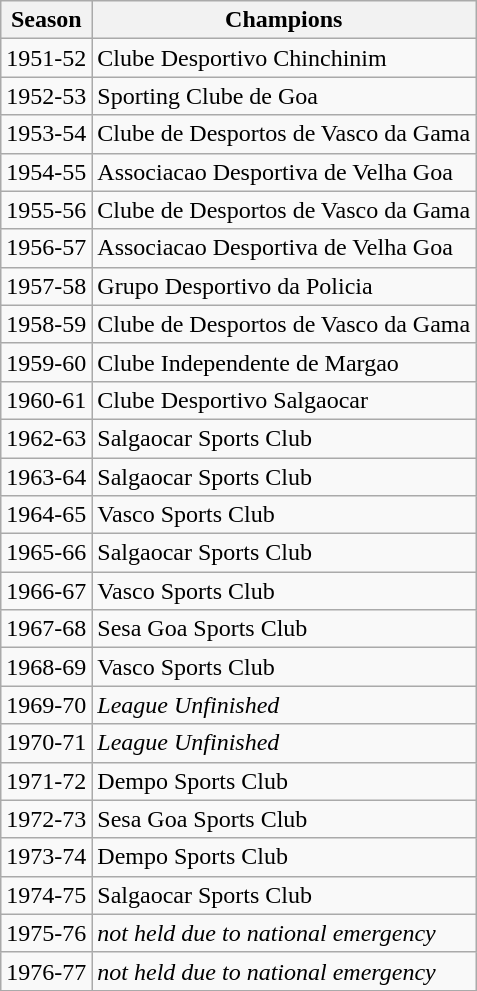<table class="wikitable" border="1">
<tr>
<th>Season</th>
<th>Champions</th>
</tr>
<tr>
<td>1951-52</td>
<td>Clube Desportivo Chinchinim</td>
</tr>
<tr>
<td>1952-53</td>
<td>Sporting Clube de Goa</td>
</tr>
<tr>
<td>1953-54</td>
<td>Clube de Desportos de Vasco da Gama</td>
</tr>
<tr>
<td>1954-55</td>
<td>Associacao Desportiva de Velha Goa</td>
</tr>
<tr>
<td>1955-56</td>
<td>Clube de Desportos de Vasco da Gama</td>
</tr>
<tr>
<td>1956-57</td>
<td>Associacao Desportiva de Velha Goa</td>
</tr>
<tr>
<td>1957-58</td>
<td>Grupo Desportivo da Policia</td>
</tr>
<tr>
<td>1958-59</td>
<td>Clube de Desportos de Vasco da Gama</td>
</tr>
<tr>
<td>1959-60</td>
<td>Clube Independente de Margao</td>
</tr>
<tr>
<td>1960-61</td>
<td>Clube Desportivo Salgaocar</td>
</tr>
<tr>
<td>1962-63</td>
<td>Salgaocar Sports Club</td>
</tr>
<tr>
<td>1963-64</td>
<td>Salgaocar Sports Club</td>
</tr>
<tr>
<td>1964-65</td>
<td>Vasco Sports Club</td>
</tr>
<tr>
<td>1965-66</td>
<td>Salgaocar Sports Club</td>
</tr>
<tr>
<td>1966-67</td>
<td>Vasco Sports Club</td>
</tr>
<tr>
<td>1967-68</td>
<td>Sesa Goa Sports Club</td>
</tr>
<tr>
<td>1968-69</td>
<td>Vasco Sports Club</td>
</tr>
<tr>
<td>1969-70</td>
<td><em>League Unfinished</em></td>
</tr>
<tr>
<td>1970-71</td>
<td><em>League Unfinished</em></td>
</tr>
<tr>
<td>1971-72</td>
<td>Dempo Sports Club</td>
</tr>
<tr>
<td>1972-73</td>
<td>Sesa Goa Sports Club</td>
</tr>
<tr>
<td>1973-74</td>
<td>Dempo Sports Club</td>
</tr>
<tr>
<td>1974-75</td>
<td>Salgaocar Sports Club</td>
</tr>
<tr>
<td>1975-76</td>
<td><em>not held due to national emergency</em></td>
</tr>
<tr>
<td>1976-77</td>
<td><em>not held due to national emergency</em></td>
</tr>
</table>
